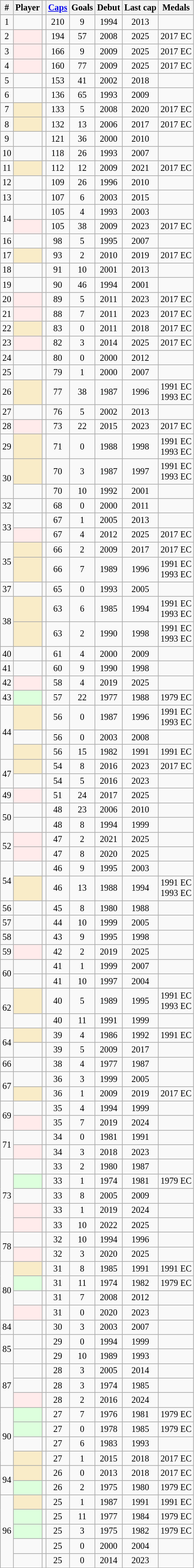<table class="wikitable sortable" style="text-align: center; font-size: 13.5px">
<tr>
<th>#</th>
<th>Player</th>
<th></th>
<th><a href='#'>Caps</a></th>
<th>Goals</th>
<th>Debut</th>
<th>Last cap</th>
<th>Medals</th>
</tr>
<tr>
<td>1</td>
<td align="left"></td>
<td></td>
<td>210</td>
<td>9</td>
<td>1994</td>
<td>2013</td>
<td></td>
</tr>
<tr>
<td>2</td>
<td align="left" bgcolor="#FFEBEB"><strong></strong></td>
<td></td>
<td>194</td>
<td>57</td>
<td>2008</td>
<td>2025</td>
<td>2017 EC </td>
</tr>
<tr>
<td>3</td>
<td align="left" bgcolor="#FFEBEB"><strong></strong></td>
<td></td>
<td>166</td>
<td>9</td>
<td>2009</td>
<td>2025</td>
<td>2017 EC </td>
</tr>
<tr>
<td>4</td>
<td align="left" bgcolor="#FFEBEB"><strong></strong></td>
<td></td>
<td>160</td>
<td>77</td>
<td>2009</td>
<td>2025</td>
<td>2017 EC </td>
</tr>
<tr>
<td>5</td>
<td align="left"></td>
<td></td>
<td>153</td>
<td>41</td>
<td>2002</td>
<td>2018</td>
<td></td>
</tr>
<tr>
<td>6</td>
<td align="left"></td>
<td></td>
<td>136</td>
<td>65</td>
<td>1993</td>
<td>2009</td>
<td></td>
</tr>
<tr>
<td>7</td>
<td align="left" bgcolor="#F9ECC8"></td>
<td></td>
<td>133</td>
<td>5</td>
<td>2008</td>
<td>2020</td>
<td>2017 EC </td>
</tr>
<tr>
<td>8</td>
<td align="left" bgcolor="#F9ECC8"></td>
<td></td>
<td>132</td>
<td>13</td>
<td>2006</td>
<td>2017</td>
<td>2017 EC </td>
</tr>
<tr>
<td>9</td>
<td align="left"></td>
<td></td>
<td>121</td>
<td>36</td>
<td>2000</td>
<td>2010</td>
<td></td>
</tr>
<tr>
<td>10</td>
<td align="left"></td>
<td></td>
<td>118</td>
<td>26</td>
<td>1993</td>
<td>2007</td>
<td></td>
</tr>
<tr>
<td>11</td>
<td align="left" bgcolor="#F9ECC8"></td>
<td></td>
<td>112</td>
<td>12</td>
<td>2009</td>
<td>2021</td>
<td>2017 EC </td>
</tr>
<tr>
<td>12</td>
<td align="left"></td>
<td></td>
<td>109</td>
<td>26</td>
<td>1996</td>
<td>2010</td>
<td></td>
</tr>
<tr>
<td>13</td>
<td align="left"></td>
<td></td>
<td>107</td>
<td>6</td>
<td>2003</td>
<td>2015</td>
<td></td>
</tr>
<tr>
<td rowspan="2">14</td>
<td align="left"></td>
<td></td>
<td>105</td>
<td>4</td>
<td>1993</td>
<td>2003</td>
<td></td>
</tr>
<tr>
<td align="left" bgcolor="#FFEBEB"><strong></strong></td>
<td></td>
<td>105</td>
<td>38</td>
<td>2009</td>
<td>2023</td>
<td>2017 EC </td>
</tr>
<tr>
<td>16</td>
<td align="left"></td>
<td></td>
<td>98</td>
<td>5</td>
<td>1995</td>
<td>2007</td>
<td></td>
</tr>
<tr>
<td>17</td>
<td align="left" bgcolor="#F9ECC8"></td>
<td></td>
<td>93</td>
<td>2</td>
<td>2010</td>
<td>2019</td>
<td>2017 EC </td>
</tr>
<tr>
<td>18</td>
<td align="left"></td>
<td></td>
<td>91</td>
<td>10</td>
<td>2001</td>
<td>2013</td>
<td></td>
</tr>
<tr>
<td>19</td>
<td align="left"></td>
<td></td>
<td>90</td>
<td>46</td>
<td>1994</td>
<td>2001</td>
<td></td>
</tr>
<tr>
<td>20</td>
<td align="left" bgcolor="#FFEBEB"><strong></strong></td>
<td></td>
<td>89</td>
<td>5</td>
<td>2011</td>
<td>2023</td>
<td>2017 EC </td>
</tr>
<tr>
<td>21</td>
<td align="left" bgcolor="#FFEBEB"><strong></strong></td>
<td></td>
<td>88</td>
<td>7</td>
<td>2011</td>
<td>2023</td>
<td>2017 EC </td>
</tr>
<tr>
<td>22</td>
<td align="left" bgcolor="#F9ECC8"></td>
<td></td>
<td>83</td>
<td>0</td>
<td>2011</td>
<td>2018</td>
<td>2017 EC </td>
</tr>
<tr>
<td>23</td>
<td align="left" bgcolor="#FFEBEB"><strong></strong></td>
<td></td>
<td>82</td>
<td>3</td>
<td>2014</td>
<td>2025</td>
<td>2017 EC </td>
</tr>
<tr>
<td>24</td>
<td align="left"></td>
<td></td>
<td>80</td>
<td>0</td>
<td>2000</td>
<td>2012</td>
<td></td>
</tr>
<tr>
<td>25</td>
<td align="left"></td>
<td></td>
<td>79</td>
<td>1</td>
<td>2000</td>
<td>2007</td>
<td></td>
</tr>
<tr>
<td>26</td>
<td align="left" bgcolor="#F9ECC8"></td>
<td></td>
<td>77</td>
<td>38</td>
<td>1987</td>
<td>1996</td>
<td>1991 EC <br>1993 EC </td>
</tr>
<tr>
<td>27</td>
<td align="left"></td>
<td></td>
<td>76</td>
<td>5</td>
<td>2002</td>
<td>2013</td>
<td></td>
</tr>
<tr>
<td>28</td>
<td align="left" bgcolor="#FFEBEB"><strong></strong></td>
<td></td>
<td>73</td>
<td>22</td>
<td>2015</td>
<td>2023</td>
<td>2017 EC </td>
</tr>
<tr>
<td>29</td>
<td align="left" bgcolor="#F9ECC8"></td>
<td></td>
<td>71</td>
<td>0</td>
<td>1988</td>
<td>1998</td>
<td>1991 EC <br>1993 EC </td>
</tr>
<tr>
<td rowspan="2">30</td>
<td align="left" bgcolor="#F9ECC8"></td>
<td></td>
<td>70</td>
<td>3</td>
<td>1987</td>
<td>1997</td>
<td>1991 EC <br>1993 EC </td>
</tr>
<tr>
<td align="left"></td>
<td></td>
<td>70</td>
<td>10</td>
<td>1992</td>
<td>2001</td>
<td></td>
</tr>
<tr>
<td>32</td>
<td align="left"></td>
<td></td>
<td>68</td>
<td>0</td>
<td>2000</td>
<td>2011</td>
<td></td>
</tr>
<tr>
<td rowspan="2">33</td>
<td align="left"></td>
<td></td>
<td>67</td>
<td>1</td>
<td>2005</td>
<td>2013</td>
<td></td>
</tr>
<tr>
<td align="left" bgcolor="#FFEBEB"><strong></strong></td>
<td></td>
<td>67</td>
<td>4</td>
<td>2012</td>
<td>2025</td>
<td>2017 EC </td>
</tr>
<tr>
<td rowspan="2">35</td>
<td align="left" bgcolor="#F9ECC8"></td>
<td></td>
<td>66</td>
<td>2</td>
<td>2009</td>
<td>2017</td>
<td>2017 EC </td>
</tr>
<tr>
<td align="left" bgcolor="#F9ECC8"></td>
<td></td>
<td>66</td>
<td>7</td>
<td>1989</td>
<td>1996</td>
<td>1991 EC <br>1993 EC </td>
</tr>
<tr>
<td>37</td>
<td align="left"></td>
<td></td>
<td>65</td>
<td>0</td>
<td>1993</td>
<td>2005</td>
<td></td>
</tr>
<tr>
<td rowspan="2">38</td>
<td align="left" bgcolor="#F9ECC8"></td>
<td></td>
<td>63</td>
<td>6</td>
<td>1985</td>
<td>1994</td>
<td>1991 EC <br>1993 EC </td>
</tr>
<tr>
<td align="left" bgcolor="#F9ECC8"></td>
<td></td>
<td>63</td>
<td>2</td>
<td>1990</td>
<td>1998</td>
<td>1991 EC <br>1993 EC </td>
</tr>
<tr>
<td>40</td>
<td align="left"></td>
<td></td>
<td>61</td>
<td>4</td>
<td>2000</td>
<td>2009</td>
<td></td>
</tr>
<tr>
<td>41</td>
<td align="left"></td>
<td></td>
<td>60</td>
<td>9</td>
<td>1990</td>
<td>1998</td>
<td></td>
</tr>
<tr>
<td>42</td>
<td align="left" bgcolor="#FFEBEB"><strong></strong></td>
<td></td>
<td>58</td>
<td>4</td>
<td>2019</td>
<td>2025</td>
<td></td>
</tr>
<tr>
<td>43</td>
<td align="left" bgcolor="#DDFFDD"></td>
<td></td>
<td>57</td>
<td>22</td>
<td>1977</td>
<td>1988</td>
<td>1979 EC </td>
</tr>
<tr>
<td rowspan="3">44</td>
<td align="left" bgcolor="#F9ECC8"></td>
<td></td>
<td>56</td>
<td>0</td>
<td>1987</td>
<td>1996</td>
<td>1991 EC <br>1993 EC </td>
</tr>
<tr>
<td align="left"></td>
<td></td>
<td>56</td>
<td>0</td>
<td>2003</td>
<td>2008</td>
<td></td>
</tr>
<tr>
<td align="left" bgcolor="#F9ECC8"></td>
<td></td>
<td>56</td>
<td>15</td>
<td>1982</td>
<td>1991</td>
<td>1991 EC </td>
</tr>
<tr>
<td rowspan="2">47</td>
<td align="left" bgcolor="#F9ECC8"></td>
<td></td>
<td>54</td>
<td>8</td>
<td>2016</td>
<td>2023</td>
<td>2017 EC </td>
</tr>
<tr>
<td align="left"></td>
<td></td>
<td>54</td>
<td>5</td>
<td>2016</td>
<td>2023</td>
<td></td>
</tr>
<tr>
<td>49</td>
<td align="left" bgcolor="#FFEBEB"><strong></strong></td>
<td></td>
<td>51</td>
<td>24</td>
<td>2017</td>
<td>2025</td>
<td></td>
</tr>
<tr>
<td rowspan="2">50</td>
<td align="left"></td>
<td></td>
<td>48</td>
<td>23</td>
<td>2006</td>
<td>2010</td>
<td></td>
</tr>
<tr>
<td align="left"></td>
<td></td>
<td>48</td>
<td>8</td>
<td>1994</td>
<td>1999</td>
<td></td>
</tr>
<tr>
<td rowspan="2">52</td>
<td align="left" bgcolor="#FFEBEB"><strong></strong></td>
<td></td>
<td>47</td>
<td>2</td>
<td>2021</td>
<td>2025</td>
<td></td>
</tr>
<tr>
<td align="left" bgcolor="#FFEBEB"><strong></strong></td>
<td></td>
<td>47</td>
<td>8</td>
<td>2020</td>
<td>2025</td>
</tr>
<tr>
<td rowspan="2">54</td>
<td align="left"></td>
<td></td>
<td>46</td>
<td>9</td>
<td>1995</td>
<td>2003</td>
<td></td>
</tr>
<tr>
<td align="left" bgcolor="#F9ECC8"></td>
<td></td>
<td>46</td>
<td>13</td>
<td>1988</td>
<td>1994</td>
<td>1991 EC <br>1993 EC </td>
</tr>
<tr>
<td>56</td>
<td align="left"></td>
<td></td>
<td>45</td>
<td>8</td>
<td>1980</td>
<td>1988</td>
<td></td>
</tr>
<tr>
<td>57</td>
<td align="left"></td>
<td></td>
<td>44</td>
<td>10</td>
<td>1999</td>
<td>2005</td>
<td></td>
</tr>
<tr>
<td>58</td>
<td align="left"></td>
<td></td>
<td>43</td>
<td>9</td>
<td>1995</td>
<td>1998</td>
<td></td>
</tr>
<tr>
<td>59</td>
<td align="left" bgcolor="#FFEBEB"><strong></strong></td>
<td></td>
<td>42</td>
<td>2</td>
<td>2019</td>
<td>2025</td>
<td></td>
</tr>
<tr>
<td rowspan="2">60</td>
<td align="left"></td>
<td></td>
<td>41</td>
<td>1</td>
<td>1999</td>
<td>2007</td>
<td></td>
</tr>
<tr>
<td align="left"></td>
<td></td>
<td>41</td>
<td>10</td>
<td>1997</td>
<td>2004</td>
<td></td>
</tr>
<tr>
<td rowspan="2">62</td>
<td align="left" bgcolor="#F9ECC8"></td>
<td></td>
<td>40</td>
<td>5</td>
<td>1989</td>
<td>1995</td>
<td>1991 EC <br>1993 EC </td>
</tr>
<tr>
<td align="left"></td>
<td></td>
<td>40</td>
<td>11</td>
<td>1991</td>
<td>1999</td>
<td></td>
</tr>
<tr>
<td rowspan="2">64</td>
<td align="left" bgcolor="#F9ECC8"></td>
<td></td>
<td>39</td>
<td>4</td>
<td>1986</td>
<td>1992</td>
<td>1991 EC </td>
</tr>
<tr>
<td align="left"></td>
<td></td>
<td>39</td>
<td>5</td>
<td>2009</td>
<td>2017</td>
<td></td>
</tr>
<tr>
<td>66</td>
<td align="left"></td>
<td></td>
<td>38</td>
<td>4</td>
<td>1977</td>
<td>1987</td>
<td></td>
</tr>
<tr>
<td rowspan="2">67</td>
<td align="left"></td>
<td></td>
<td>36</td>
<td>3</td>
<td>1999</td>
<td>2005</td>
<td></td>
</tr>
<tr>
<td align="left" bgcolor="#F9ECC8"></td>
<td></td>
<td>36</td>
<td>1</td>
<td>2009</td>
<td>2019</td>
<td>2017 EC </td>
</tr>
<tr>
<td rowspan="2">69</td>
<td align="left"></td>
<td></td>
<td>35</td>
<td>4</td>
<td>1994</td>
<td>1999</td>
<td></td>
</tr>
<tr>
<td align="left" bgcolor="#FFEBEB"><strong></strong></td>
<td></td>
<td>35</td>
<td>7</td>
<td>2019</td>
<td>2024</td>
<td></td>
</tr>
<tr>
<td rowspan="2">71</td>
<td align="left"></td>
<td></td>
<td>34</td>
<td>0</td>
<td>1981</td>
<td>1991</td>
<td></td>
</tr>
<tr>
<td align="left" bgcolor="#FFEBEB"><strong></strong></td>
<td></td>
<td>34</td>
<td>3</td>
<td>2018</td>
<td>2023</td>
<td></td>
</tr>
<tr>
<td rowspan="5">73</td>
<td align="left"></td>
<td></td>
<td>33</td>
<td>2</td>
<td>1980</td>
<td>1987</td>
<td></td>
</tr>
<tr>
<td align="left" bgcolor="#DDFFDD"></td>
<td></td>
<td>33</td>
<td>1</td>
<td>1974</td>
<td>1981</td>
<td>1979 EC </td>
</tr>
<tr>
<td align="left"></td>
<td></td>
<td>33</td>
<td>8</td>
<td>2005</td>
<td>2009</td>
<td></td>
</tr>
<tr>
<td align="left" bgcolor="#FFEBEB"><strong></strong></td>
<td></td>
<td>33</td>
<td>1</td>
<td>2019</td>
<td>2024</td>
<td></td>
</tr>
<tr>
<td align="left" bgcolor="#FFEBEB"><strong></strong></td>
<td></td>
<td>33</td>
<td>10</td>
<td>2022</td>
<td>2025</td>
<td></td>
</tr>
<tr>
<td rowspan="2">78</td>
<td align="left"></td>
<td></td>
<td>32</td>
<td>10</td>
<td>1994</td>
<td>1996</td>
<td></td>
</tr>
<tr>
<td align="left" bgcolor="#FFEBEB"><strong></strong></td>
<td></td>
<td>32</td>
<td>3</td>
<td>2020</td>
<td>2025</td>
<td></td>
</tr>
<tr>
<td rowspan="4">80</td>
<td align="left" bgcolor="#F9ECC8"></td>
<td></td>
<td>31</td>
<td>8</td>
<td>1985</td>
<td>1991</td>
<td>1991 EC </td>
</tr>
<tr>
<td align="left" bgcolor="#DDFFDD"></td>
<td></td>
<td>31</td>
<td>11</td>
<td>1974</td>
<td>1982</td>
<td>1979 EC </td>
</tr>
<tr>
<td align="left"></td>
<td></td>
<td>31</td>
<td>7</td>
<td>2008</td>
<td>2012</td>
<td></td>
</tr>
<tr>
<td align="left" bgcolor="#FFEBEB"><strong></strong></td>
<td></td>
<td>31</td>
<td>0</td>
<td>2020</td>
<td>2023</td>
<td></td>
</tr>
<tr>
<td>84</td>
<td align="left"></td>
<td></td>
<td>30</td>
<td>3</td>
<td>2003</td>
<td>2007</td>
<td></td>
</tr>
<tr>
<td rowspan="2">85</td>
<td align="left"></td>
<td></td>
<td>29</td>
<td>0</td>
<td>1994</td>
<td>1999</td>
<td></td>
</tr>
<tr>
<td align="left"></td>
<td></td>
<td>29</td>
<td>10</td>
<td>1989</td>
<td>1993</td>
<td></td>
</tr>
<tr>
<td rowspan="3">87</td>
<td align="left"></td>
<td></td>
<td>28</td>
<td>3</td>
<td>2005</td>
<td>2014</td>
<td></td>
</tr>
<tr>
<td align="left"></td>
<td></td>
<td>28</td>
<td>3</td>
<td>1974</td>
<td>1985</td>
<td></td>
</tr>
<tr>
<td align="left" bgcolor="#FFEBEB"><strong></strong></td>
<td></td>
<td>28</td>
<td>2</td>
<td>2016</td>
<td>2024</td>
</tr>
<tr>
<td rowspan="4">90</td>
<td align="left" bgcolor="#DDFFDD"></td>
<td></td>
<td>27</td>
<td>7</td>
<td>1976</td>
<td>1981</td>
<td>1979 EC </td>
</tr>
<tr>
<td align="left" bgcolor="#DDFFDD"></td>
<td></td>
<td>27</td>
<td>0</td>
<td>1978</td>
<td>1985</td>
<td>1979 EC </td>
</tr>
<tr>
<td align="left"></td>
<td></td>
<td>27</td>
<td>6</td>
<td>1983</td>
<td>1993</td>
<td></td>
</tr>
<tr>
<td align="left" bgcolor="#F9ECC8"></td>
<td></td>
<td>27</td>
<td>1</td>
<td>2015</td>
<td>2018</td>
<td>2017 EC </td>
</tr>
<tr>
<td rowspan="2">94</td>
<td align="left" bgcolor="#F9ECC8"></td>
<td></td>
<td>26</td>
<td>0</td>
<td>2013</td>
<td>2018</td>
<td>2017 EC </td>
</tr>
<tr>
<td align="left" bgcolor="#DDFFDD"></td>
<td></td>
<td>26</td>
<td>2</td>
<td>1975</td>
<td>1980</td>
<td>1979 EC </td>
</tr>
<tr>
<td rowspan="5">96</td>
<td align="left" bgcolor="#F9ECC8"></td>
<td></td>
<td>25</td>
<td>1</td>
<td>1987</td>
<td>1991</td>
<td>1991 EC </td>
</tr>
<tr>
<td align="left" bgcolor="#DDFFDD"></td>
<td></td>
<td>25</td>
<td>11</td>
<td>1977</td>
<td>1984</td>
<td>1979 EC </td>
</tr>
<tr>
<td align="left" bgcolor="#DDFFDD"></td>
<td></td>
<td>25</td>
<td>3</td>
<td>1975</td>
<td>1982</td>
<td>1979 EC </td>
</tr>
<tr>
<td align="left"></td>
<td></td>
<td>25</td>
<td>0</td>
<td>2000</td>
<td>2004</td>
<td></td>
</tr>
<tr>
<td align="left"></td>
<td></td>
<td>25</td>
<td>0</td>
<td>2014</td>
<td>2023</td>
<td></td>
</tr>
</table>
